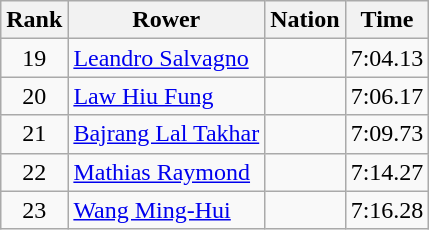<table class="wikitable sortable" style="text-align:center">
<tr>
<th>Rank</th>
<th>Rower</th>
<th>Nation</th>
<th>Time</th>
</tr>
<tr>
<td>19</td>
<td align=left><a href='#'>Leandro Salvagno</a></td>
<td align=left></td>
<td>7:04.13</td>
</tr>
<tr>
<td>20</td>
<td align=left><a href='#'>Law Hiu Fung</a></td>
<td align=left></td>
<td>7:06.17</td>
</tr>
<tr>
<td>21</td>
<td align=left><a href='#'>Bajrang Lal Takhar</a></td>
<td align=left></td>
<td>7:09.73</td>
</tr>
<tr>
<td>22</td>
<td align=left><a href='#'>Mathias Raymond</a></td>
<td align=left></td>
<td>7:14.27</td>
</tr>
<tr>
<td>23</td>
<td align=left><a href='#'>Wang Ming-Hui</a></td>
<td align=left></td>
<td>7:16.28</td>
</tr>
</table>
